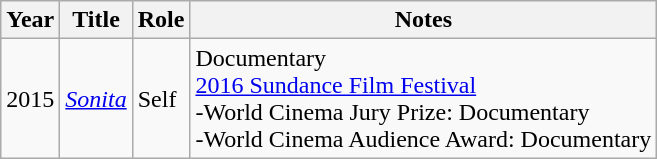<table class = "wikitable sortable">
<tr>
<th>Year</th>
<th>Title</th>
<th>Role</th>
<th>Notes</th>
</tr>
<tr>
<td>2015</td>
<td><em><a href='#'>Sonita</a></em></td>
<td>Self</td>
<td>Documentary<br><a href='#'>2016 Sundance Film Festival</a><br>-World Cinema Jury Prize: Documentary<br>-World Cinema Audience Award: Documentary</td>
</tr>
</table>
